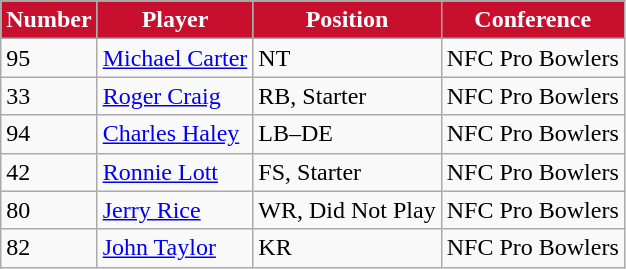<table class="wikitable">
<tr>
<th style="color:#FFFFFF; background:#C8102E;">Number</th>
<th style="color:#FFFFFF; background:#C8102E;">Player</th>
<th style="color:#FFFFFF; background:#C8102E;">Position</th>
<th style="color:#FFFFFF; background:#C8102E;">Conference</th>
</tr>
<tr>
<td>95</td>
<td><a href='#'>Michael Carter</a></td>
<td>NT</td>
<td>NFC Pro Bowlers</td>
</tr>
<tr>
<td>33</td>
<td><a href='#'>Roger Craig</a></td>
<td>RB, Starter</td>
<td>NFC Pro Bowlers</td>
</tr>
<tr>
<td>94</td>
<td><a href='#'>Charles Haley</a></td>
<td>LB–DE</td>
<td>NFC Pro Bowlers</td>
</tr>
<tr>
<td>42</td>
<td><a href='#'>Ronnie Lott</a></td>
<td>FS, Starter</td>
<td>NFC Pro Bowlers</td>
</tr>
<tr>
<td>80</td>
<td><a href='#'>Jerry Rice</a></td>
<td>WR, Did Not Play</td>
<td>NFC Pro Bowlers</td>
</tr>
<tr>
<td>82</td>
<td><a href='#'>John Taylor</a></td>
<td>KR</td>
<td>NFC Pro Bowlers</td>
</tr>
</table>
